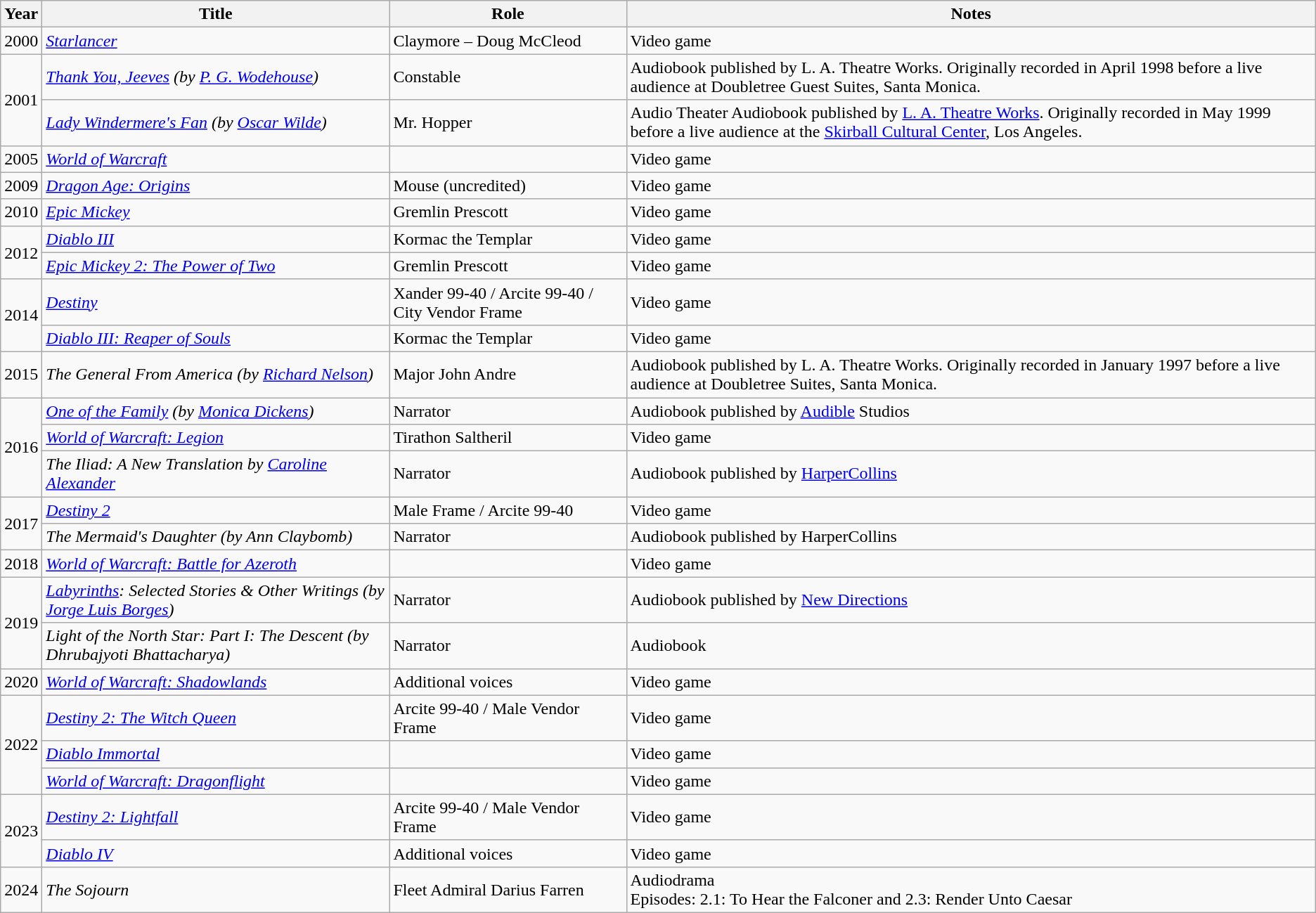<table class="wikitable">
<tr>
<th>Year</th>
<th>Title</th>
<th>Role</th>
<th>Notes</th>
</tr>
<tr>
<td>2000</td>
<td><em><a href='#'>Starlancer</a></em></td>
<td>Claymore – Doug McCleod</td>
<td>Video game</td>
</tr>
<tr>
<td rowspan="2">2001</td>
<td><em><a href='#'>Thank You, Jeeves</a> (by <a href='#'>P. G. Wodehouse</a>)</em></td>
<td>Constable</td>
<td>Audiobook published by L. A. Theatre Works. Originally recorded in April 1998 before a live audience at Doubletree Guest Suites, Santa Monica.</td>
</tr>
<tr>
<td><em><a href='#'>Lady Windermere's Fan</a> (by <a href='#'>Oscar Wilde</a>)</em></td>
<td>Mr. Hopper</td>
<td>Audio Theater Audiobook published by <a href='#'>L. A. Theatre Works</a>. Originally recorded in May 1999 before a live audience at the <a href='#'>Skirball Cultural Center</a>, Los Angeles.</td>
</tr>
<tr>
<td>2005</td>
<td><em><a href='#'>World of Warcraft</a></em></td>
<td></td>
<td>Video game</td>
</tr>
<tr>
<td>2009</td>
<td><em><a href='#'>Dragon Age: Origins</a></em></td>
<td>Mouse (uncredited)</td>
<td>Video game</td>
</tr>
<tr>
<td>2010</td>
<td><em><a href='#'>Epic Mickey</a></em></td>
<td>Gremlin Prescott</td>
<td>Video game</td>
</tr>
<tr>
<td rowspan="2">2012</td>
<td><em><a href='#'>Diablo III</a></em></td>
<td>Kormac the Templar</td>
<td>Video game</td>
</tr>
<tr>
<td><em><a href='#'>Epic Mickey 2: The Power of Two</a></em></td>
<td>Gremlin Prescott</td>
<td>Video game</td>
</tr>
<tr>
<td rowspan="2">2014</td>
<td><em><a href='#'>Destiny</a></em></td>
<td>Xander 99-40 / Arcite 99-40 / City Vendor Frame</td>
<td>Video game</td>
</tr>
<tr>
<td><em><a href='#'>Diablo III: Reaper of Souls</a></em></td>
<td>Kormac the Templar</td>
<td>Video game</td>
</tr>
<tr>
<td>2015</td>
<td><em>The General From America (by <a href='#'>Richard Nelson</a>)</em></td>
<td>Major John Andre</td>
<td>Audiobook published by L. A. Theatre Works. Originally recorded in January 1997 before a live audience at Doubletree Suites, Santa Monica.</td>
</tr>
<tr>
<td rowspan="3">2016</td>
<td><em><a href='#'>One of the Family</a> (by <a href='#'>Monica Dickens</a>)</em></td>
<td>Narrator</td>
<td>Audiobook published by <a href='#'>Audible</a> Studios</td>
</tr>
<tr>
<td><em><a href='#'>World of Warcraft: Legion</a></em></td>
<td>Tirathon Saltheril</td>
<td>Video game</td>
</tr>
<tr>
<td><em>The Iliad: A New Translation by <a href='#'>Caroline Alexander</a></em></td>
<td>Narrator</td>
<td>Audiobook published by <a href='#'>HarperCollins</a></td>
</tr>
<tr>
<td rowspan="2">2017</td>
<td><em><a href='#'>Destiny 2</a></em></td>
<td>Male Frame / Arcite 99-40</td>
<td>Video game</td>
</tr>
<tr>
<td><em>The Mermaid's Daughter (by Ann Claybomb)</em></td>
<td>Narrator</td>
<td>Audiobook published by HarperCollins</td>
</tr>
<tr>
<td>2018</td>
<td><em><a href='#'>World of Warcraft: Battle for Azeroth</a></em></td>
<td></td>
<td>Video game</td>
</tr>
<tr>
<td rowspan="2">2019</td>
<td><em><a href='#'>Labyrinths</a>: Selected Stories & Other Writings (by <a href='#'>Jorge Luis Borges</a>)</em></td>
<td>Narrator</td>
<td>Audiobook published by <a href='#'>New Directions</a></td>
</tr>
<tr>
<td><em>Light of the North Star: Part I: The Descent (by Dhrubajyoti Bhattacharya)</em></td>
<td>Narrator</td>
<td>Audiobook</td>
</tr>
<tr>
<td>2020</td>
<td><em><a href='#'>World of Warcraft: Shadowlands</a></em></td>
<td>Additional voices</td>
<td>Video game</td>
</tr>
<tr>
<td rowspan="3">2022</td>
<td><em><a href='#'>Destiny 2: The Witch Queen</a></em></td>
<td>Arcite 99-40 / Male Vendor Frame</td>
<td>Video game</td>
</tr>
<tr>
<td><em><a href='#'>Diablo Immortal</a></em></td>
<td></td>
<td>Video game</td>
</tr>
<tr>
<td><em><a href='#'>World of Warcraft: Dragonflight</a></em></td>
<td></td>
<td>Video game</td>
</tr>
<tr>
<td rowspan="2">2023</td>
<td><em><a href='#'>Destiny 2: Lightfall</a></em></td>
<td>Arcite 99-40 / Male Vendor Frame</td>
<td>Video game</td>
</tr>
<tr>
<td><em><a href='#'>Diablo IV</a></em></td>
<td>Additional voices</td>
<td>Video game</td>
</tr>
<tr>
<td>2024</td>
<td><em>The Sojourn</em></td>
<td>Fleet Admiral Darius Farren</td>
<td>Audiodrama<br>Episodes: 2.1: To Hear the Falconer and 2.3: Render Unto Caesar</td>
</tr>
</table>
